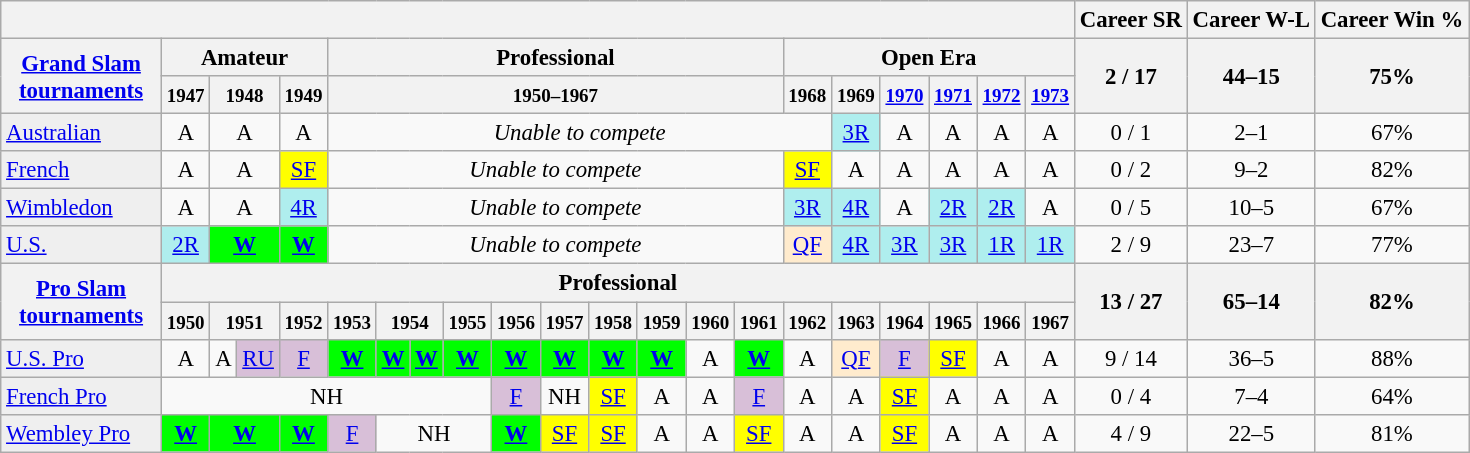<table class=wikitable style=font-size:95%;text-align:center>
<tr>
<th colspan=21></th>
<th>Career SR</th>
<th>Career W-L</th>
<th>Career Win %</th>
</tr>
<tr>
<th rowspan="2" style="width:100px;"><a href='#'>Grand Slam tournaments</a></th>
<th colspan=4>Amateur</th>
<th colspan=10>Professional</th>
<th colspan=6>Open Era</th>
<th rowspan=2>2 / 17</th>
<th rowspan=2>44–15</th>
<th rowspan=2>75%</th>
</tr>
<tr>
<th><small>1947</small></th>
<th colspan=2><small>1948</small></th>
<th><small>1949</small></th>
<th colspan=10><small>1950–1967</small></th>
<th><small>1968</small></th>
<th><small>1969</small></th>
<th><small><a href='#'>1970</a></small></th>
<th><small><a href='#'>1971</a></small></th>
<th><small><a href='#'>1972</a></small></th>
<th><small><a href='#'>1973</a></small></th>
</tr>
<tr>
<td style="background:#efefef; text-align:left;"><a href='#'>Australian</a></td>
<td>A</td>
<td colspan=2>A</td>
<td>A</td>
<td colspan=11><em>Unable to compete</em></td>
<td style="background:#afeeee;"><a href='#'>3R</a></td>
<td>A</td>
<td>A</td>
<td>A</td>
<td>A</td>
<td>0 / 1</td>
<td>2–1</td>
<td>67%</td>
</tr>
<tr>
<td style="background:#efefef; text-align:left;"><a href='#'>French</a></td>
<td>A</td>
<td colspan=2>A</td>
<td style="background:yellow;"><a href='#'>SF</a></td>
<td colspan=10><em>Unable to compete</em></td>
<td style="background:yellow;"><a href='#'>SF</a></td>
<td>A</td>
<td>A</td>
<td>A</td>
<td>A</td>
<td>A</td>
<td>0 / 2</td>
<td>9–2</td>
<td>82%</td>
</tr>
<tr>
<td style="background:#efefef; text-align:left;"><a href='#'>Wimbledon</a></td>
<td>A</td>
<td colspan=2>A</td>
<td style="background:#afeeee;"><a href='#'>4R</a></td>
<td colspan=10><em>Unable to compete</em></td>
<td style="background:#afeeee;"><a href='#'>3R</a></td>
<td style="background:#afeeee;"><a href='#'>4R</a></td>
<td>A</td>
<td style="background:#afeeee;"><a href='#'>2R</a></td>
<td style="background:#afeeee;"><a href='#'>2R</a></td>
<td>A</td>
<td>0 / 5</td>
<td>10–5</td>
<td>67%</td>
</tr>
<tr>
<td style="background:#efefef; text-align:left;"><a href='#'>U.S.</a></td>
<td style="background:#afeeee;"><a href='#'>2R</a></td>
<td colspan=2 style="background:#0f0;"><a href='#'><strong>W</strong></a></td>
<td style="background:#0f0;"><a href='#'><strong>W</strong></a></td>
<td colspan=10><em>Unable to compete</em></td>
<td style="background:#ffebcd;"><a href='#'>QF</a></td>
<td style="background:#afeeee;"><a href='#'>4R</a></td>
<td style="background:#afeeee;"><a href='#'>3R</a></td>
<td style="background:#afeeee;"><a href='#'>3R</a></td>
<td style="background:#afeeee;"><a href='#'>1R</a></td>
<td style="background:#afeeee;"><a href='#'>1R</a></td>
<td>2 / 9</td>
<td>23–7</td>
<td>77%</td>
</tr>
<tr>
<th rowspan="2" style="width:100px;"><a href='#'>Pro Slam tournaments</a></th>
<th colspan=20>Professional</th>
<th rowspan=2>13 / 27</th>
<th rowspan=2>65–14</th>
<th rowspan=2>82%</th>
</tr>
<tr>
<th><small>1950</small></th>
<th colspan=2><small>1951</small></th>
<th><small>1952</small></th>
<th><small>1953</small></th>
<th colspan=2><small>1954</small></th>
<th><small>1955</small></th>
<th><small>1956</small></th>
<th><small>1957</small></th>
<th><small>1958</small></th>
<th><small>1959</small></th>
<th><small>1960</small></th>
<th><small>1961</small></th>
<th><small>1962</small></th>
<th><small>1963</small></th>
<th><small>1964</small></th>
<th><small>1965</small></th>
<th><small>1966</small></th>
<th><small>1967</small></th>
</tr>
<tr>
<td style="background:#efefef; text-align:left;"><a href='#'>U.S. Pro</a></td>
<td>A</td>
<td>A</td>
<td style="background:thistle;"><a href='#'>RU</a></td>
<td style="background:thistle;"><a href='#'>F</a></td>
<td style="background:#0f0;"><a href='#'><strong>W</strong></a></td>
<td style="background:#0f0;"><a href='#'><strong>W</strong></a></td>
<td style="background:#0f0;"><a href='#'><strong>W</strong></a></td>
<td style="background:#0f0;"><a href='#'><strong>W</strong></a></td>
<td style="background:#0f0;"><a href='#'><strong>W</strong></a></td>
<td style="background:#0f0;"><a href='#'><strong>W</strong></a></td>
<td style="background:#0f0;"><a href='#'><strong>W</strong></a></td>
<td style="background:#0f0;"><a href='#'><strong>W</strong></a></td>
<td>A</td>
<td style="background:#0f0;"><a href='#'><strong>W</strong></a></td>
<td>A</td>
<td style="background:#ffebcd;"><a href='#'>QF</a></td>
<td style="background:thistle;"><a href='#'>F</a></td>
<td style="background:yellow;"><a href='#'>SF</a></td>
<td>A</td>
<td>A</td>
<td>9 / 14</td>
<td>36–5</td>
<td>88%</td>
</tr>
<tr>
<td style="background:#efefef; text-align:left;"><a href='#'>French Pro</a></td>
<td colspan=8>NH</td>
<td style="background:thistle;"><a href='#'>F</a></td>
<td>NH</td>
<td style="background:yellow;"><a href='#'>SF</a></td>
<td>A</td>
<td>A</td>
<td style="background:thistle;"><a href='#'>F</a></td>
<td>A</td>
<td>A</td>
<td style="background:yellow;"><a href='#'>SF</a></td>
<td>A</td>
<td>A</td>
<td>A</td>
<td>0 / 4</td>
<td>7–4</td>
<td>64%</td>
</tr>
<tr>
<td style="background:#efefef; text-align:left;"><a href='#'>Wembley Pro</a></td>
<td style="background:#0f0;"><a href='#'><strong>W</strong></a></td>
<td colspan=2 style="background:#0f0;"><a href='#'><strong>W</strong></a></td>
<td style="background:#0f0;"><a href='#'><strong>W</strong></a></td>
<td style="background:thistle;"><a href='#'>F</a></td>
<td colspan=3>NH</td>
<td style="background:#0f0;"><a href='#'><strong>W</strong></a></td>
<td style="background:yellow;"><a href='#'>SF</a></td>
<td style="background:yellow;"><a href='#'>SF</a></td>
<td>A</td>
<td>A</td>
<td style="background:yellow;"><a href='#'>SF</a></td>
<td>A</td>
<td>A</td>
<td style="background:yellow;"><a href='#'>SF</a></td>
<td>A</td>
<td>A</td>
<td>A</td>
<td>4 / 9</td>
<td>22–5</td>
<td>81%</td>
</tr>
</table>
